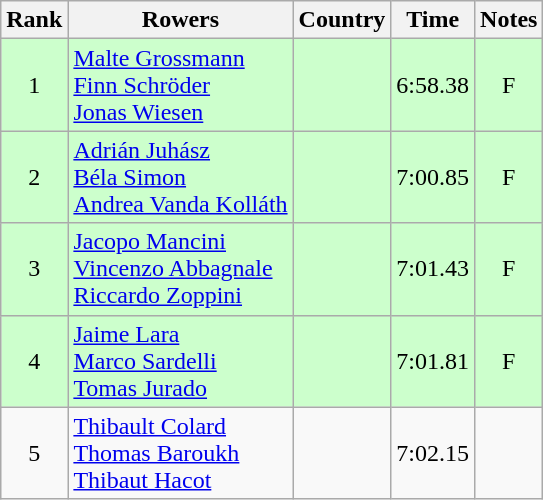<table class="wikitable" style="text-align:center">
<tr>
<th>Rank</th>
<th>Rowers</th>
<th>Country</th>
<th>Time</th>
<th>Notes</th>
</tr>
<tr bgcolor=ccffcc>
<td>1</td>
<td align="left"><a href='#'>Malte Grossmann</a><br><a href='#'>Finn Schröder</a><br><a href='#'>Jonas Wiesen</a></td>
<td align="left"></td>
<td>6:58.38</td>
<td>F</td>
</tr>
<tr bgcolor=ccffcc>
<td>2</td>
<td align="left"><a href='#'>Adrián Juhász</a><br><a href='#'>Béla Simon</a><br><a href='#'>Andrea Vanda Kolláth</a></td>
<td align="left"></td>
<td>7:00.85</td>
<td>F</td>
</tr>
<tr bgcolor=ccffcc>
<td>3</td>
<td align="left"><a href='#'>Jacopo Mancini</a><br><a href='#'>Vincenzo Abbagnale</a><br><a href='#'>Riccardo Zoppini</a></td>
<td align="left"></td>
<td>7:01.43</td>
<td>F</td>
</tr>
<tr bgcolor=ccffcc>
<td>4</td>
<td align="left"><a href='#'>Jaime Lara</a><br><a href='#'>Marco Sardelli</a><br><a href='#'>Tomas Jurado</a></td>
<td align="left"></td>
<td>7:01.81</td>
<td>F</td>
</tr>
<tr>
<td>5</td>
<td align="left"><a href='#'>Thibault Colard</a><br><a href='#'>Thomas Baroukh</a><br><a href='#'>Thibaut Hacot</a></td>
<td align="left"></td>
<td>7:02.15</td>
<td></td>
</tr>
</table>
